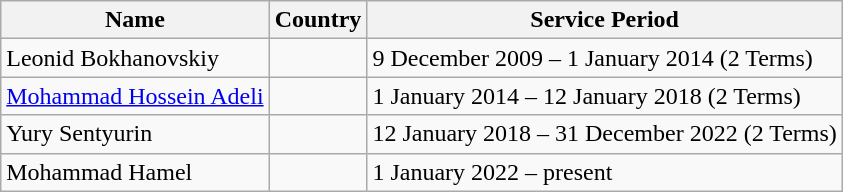<table class="wikitable">
<tr>
<th>Name</th>
<th>Country</th>
<th>Service Period</th>
</tr>
<tr>
<td>Leonid Bokhanovskiy</td>
<td></td>
<td>9 December 2009 – 1 January 2014 (2 Terms)</td>
</tr>
<tr>
<td><a href='#'>Mohammad Hossein Adeli</a></td>
<td></td>
<td>1 January 2014 – 12 January 2018 (2 Terms)</td>
</tr>
<tr>
<td>Yury Sentyurin</td>
<td></td>
<td>12 January 2018 – 31 December 2022 (2 Terms)</td>
</tr>
<tr>
<td>Mohammad Hamel</td>
<td></td>
<td>1 January 2022 – present</td>
</tr>
</table>
